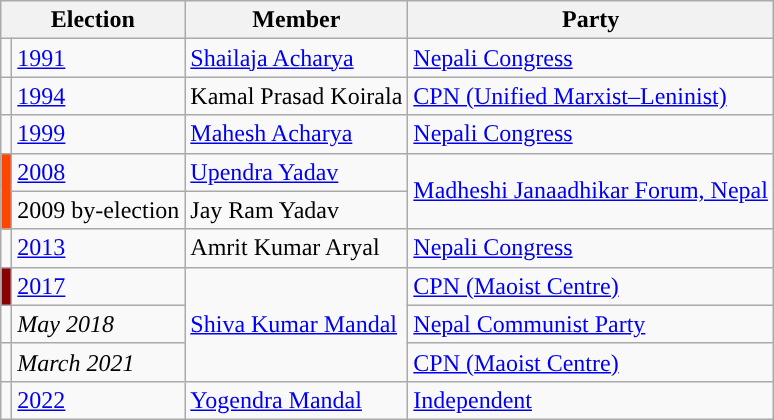<table class="wikitable">
<tr>
<th colspan="2">Election</th>
<th>Member</th>
<th>Party</th>
</tr>
<tr>
<td style="background-color:"></td>
<td><a href='#'>1991</a></td>
<td><a href='#'>Shailaja Acharya</a></td>
<td><a href='#'>Nepali Congress</a></td>
</tr>
<tr>
<td style="background-color:"></td>
<td><a href='#'>1994</a></td>
<td>Kamal Prasad Koirala</td>
<td><a href='#'>CPN (Unified Marxist–Leninist)</a></td>
</tr>
<tr>
<td style="background-color:"></td>
<td><a href='#'>1999</a></td>
<td><a href='#'>Mahesh Acharya</a></td>
<td><a href='#'>Nepali Congress</a></td>
</tr>
<tr>
<td rowspan="2" style="background-color:orangered"></td>
<td><a href='#'>2008</a></td>
<td><a href='#'>Upendra Yadav</a></td>
<td rowspan="2"><a href='#'>Madheshi Janaadhikar Forum, Nepal</a></td>
</tr>
<tr>
<td>2009 by-election</td>
<td>Jay Ram Yadav</td>
</tr>
<tr>
<td style="background-color:"></td>
<td><a href='#'>2013</a></td>
<td>Amrit Kumar Aryal</td>
<td><a href='#'>Nepali Congress</a></td>
</tr>
<tr>
<td style="background-color:darkred"></td>
<td><a href='#'>2017</a></td>
<td rowspan="3"><a href='#'>Shiva Kumar Mandal</a></td>
<td><a href='#'>CPN (Maoist Centre)</a></td>
</tr>
<tr>
<td style="background-color:"></td>
<td><em>May 2018</em></td>
<td><a href='#'>Nepal Communist Party</a></td>
</tr>
<tr>
<td style="background-color:"></td>
<td><em>March 2021</em></td>
<td><a href='#'>CPN (Maoist Centre)</a></td>
</tr>
<tr>
<td></td>
<td><a href='#'>2022</a></td>
<td><a href='#'>Yogendra Mandal</a></td>
<td><a href='#'>Independent</a></td>
</tr>
</table>
